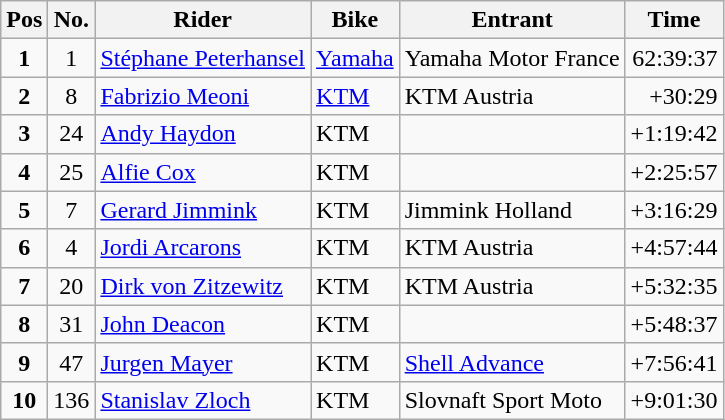<table class="wikitable">
<tr>
<th>Pos</th>
<th>No.</th>
<th>Rider</th>
<th>Bike</th>
<th>Entrant</th>
<th>Time</th>
</tr>
<tr>
<td align=center><strong>1</strong></td>
<td align=center>1</td>
<td> <a href='#'>Stéphane Peterhansel</a></td>
<td><a href='#'>Yamaha</a></td>
<td>Yamaha Motor France</td>
<td align=right>62:39:37</td>
</tr>
<tr>
<td align=center><strong>2</strong></td>
<td align=center>8</td>
<td> <a href='#'>Fabrizio Meoni</a></td>
<td><a href='#'>KTM</a></td>
<td>KTM Austria</td>
<td align=right>+30:29</td>
</tr>
<tr>
<td align=center><strong>3</strong></td>
<td align=center>24</td>
<td> <a href='#'>Andy Haydon</a></td>
<td>KTM</td>
<td></td>
<td align=right>+1:19:42</td>
</tr>
<tr>
<td align=center><strong>4</strong></td>
<td align=center>25</td>
<td> <a href='#'>Alfie Cox</a></td>
<td>KTM</td>
<td></td>
<td align=right>+2:25:57</td>
</tr>
<tr>
<td align=center><strong>5</strong></td>
<td align=center>7</td>
<td> <a href='#'>Gerard Jimmink</a></td>
<td>KTM</td>
<td>Jimmink Holland</td>
<td align=right>+3:16:29</td>
</tr>
<tr>
<td align=center><strong>6</strong></td>
<td align=center>4</td>
<td> <a href='#'>Jordi Arcarons</a></td>
<td>KTM</td>
<td>KTM Austria</td>
<td align=right>+4:57:44</td>
</tr>
<tr>
<td align=center><strong>7</strong></td>
<td align=center>20</td>
<td> <a href='#'>Dirk von Zitzewitz</a></td>
<td>KTM</td>
<td>KTM Austria</td>
<td align=right>+5:32:35</td>
</tr>
<tr>
<td align=center><strong>8</strong></td>
<td align=center>31</td>
<td> <a href='#'>John Deacon</a></td>
<td>KTM</td>
<td></td>
<td align=right>+5:48:37</td>
</tr>
<tr>
<td align=center><strong>9</strong></td>
<td align=center>47</td>
<td> <a href='#'>Jurgen Mayer</a></td>
<td>KTM</td>
<td><a href='#'>Shell Advance</a></td>
<td align=right>+7:56:41</td>
</tr>
<tr>
<td align=center><strong>10</strong></td>
<td align=center>136</td>
<td> <a href='#'>Stanislav Zloch</a></td>
<td>KTM</td>
<td>Slovnaft Sport Moto</td>
<td align=right>+9:01:30</td>
</tr>
</table>
